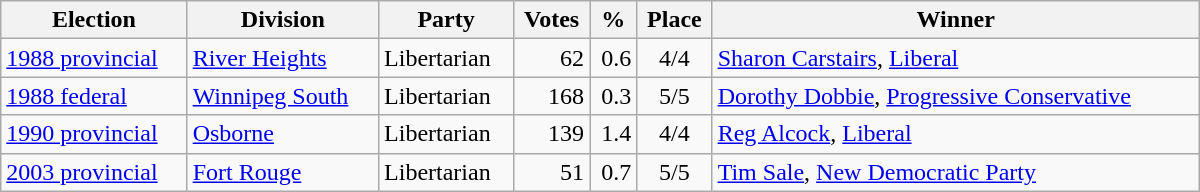<table class="wikitable" width="800">
<tr>
<th align="left">Election</th>
<th align="left">Division</th>
<th align="left">Party</th>
<th align="right">Votes</th>
<th align="right">%</th>
<th align="center">Place</th>
<th align="center">Winner</th>
</tr>
<tr>
<td align="left"><a href='#'>1988 provincial</a></td>
<td align="left"><a href='#'>River Heights</a></td>
<td align="left">Libertarian</td>
<td align="right">62</td>
<td align="right">0.6</td>
<td align="center">4/4</td>
<td align="left"><a href='#'>Sharon Carstairs</a>, <a href='#'>Liberal</a></td>
</tr>
<tr>
<td align="left"><a href='#'>1988 federal</a></td>
<td align="left"><a href='#'>Winnipeg South</a></td>
<td align="left">Libertarian</td>
<td align="right">168</td>
<td align="right">0.3</td>
<td align="center">5/5</td>
<td align="left"><a href='#'>Dorothy Dobbie</a>, <a href='#'>Progressive Conservative</a></td>
</tr>
<tr>
<td align="left"><a href='#'>1990 provincial</a></td>
<td align="left"><a href='#'>Osborne</a></td>
<td align="left">Libertarian</td>
<td align="right">139</td>
<td align="right">1.4</td>
<td align="center">4/4</td>
<td align="left"><a href='#'>Reg Alcock</a>, <a href='#'>Liberal</a></td>
</tr>
<tr>
<td align="left"><a href='#'>2003 provincial</a></td>
<td align="left"><a href='#'>Fort Rouge</a></td>
<td align="left">Libertarian</td>
<td align="right">51</td>
<td align="right">0.7</td>
<td align="center">5/5</td>
<td align="left"><a href='#'>Tim Sale</a>, <a href='#'>New Democratic Party</a></td>
</tr>
</table>
